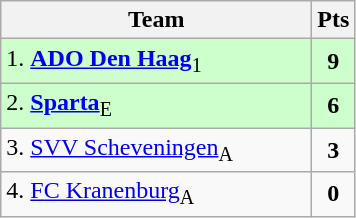<table class="wikitable" style="text-align:center; float:left; margin-right:1em">
<tr>
<th style="width:200px">Team</th>
<th width=20>Pts</th>
</tr>
<tr bgcolor=ccffcc>
<td align=left>1. <strong><a href='#'>ADO Den Haag</a></strong><sub>1</sub></td>
<td><strong>9</strong></td>
</tr>
<tr bgcolor=ccffcc>
<td align=left>2. <strong><a href='#'>Sparta</a></strong><sub>E</sub></td>
<td><strong>6</strong></td>
</tr>
<tr>
<td align=left>3. <a href='#'>SVV Scheveningen</a><sub>A</sub></td>
<td><strong>3</strong></td>
</tr>
<tr>
<td align=left>4. <a href='#'>FC Kranenburg</a><sub>A</sub></td>
<td><strong>0</strong></td>
</tr>
</table>
